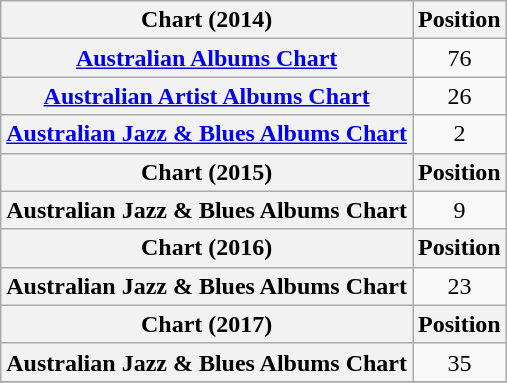<table class="wikitable sortable plainrowheaders">
<tr>
<th scope="col">Chart (2014)</th>
<th scope="col">Position</th>
</tr>
<tr>
<th scope="row"><a href='#'>Australian Albums Chart</a></th>
<td style="text-align:center;">76</td>
</tr>
<tr>
<th scope="row"><a href='#'>Australian Artist Albums Chart</a></th>
<td style="text-align:center;">26</td>
</tr>
<tr>
<th scope="row"><a href='#'>Australian Jazz & Blues Albums Chart</a></th>
<td style="text-align:center;">2</td>
</tr>
<tr>
<th scope="col">Chart (2015)</th>
<th scope="col">Position</th>
</tr>
<tr>
<th scope="row">Australian Jazz & Blues Albums Chart</th>
<td style="text-align:center;">9</td>
</tr>
<tr>
<th scope="col">Chart (2016)</th>
<th scope="col">Position</th>
</tr>
<tr>
<th scope="row">Australian Jazz & Blues Albums Chart</th>
<td style="text-align:center;">23</td>
</tr>
<tr>
<th scope="col">Chart (2017)</th>
<th scope="col">Position</th>
</tr>
<tr>
<th scope="row">Australian Jazz & Blues Albums Chart</th>
<td style="text-align:center;">35</td>
</tr>
<tr>
</tr>
</table>
